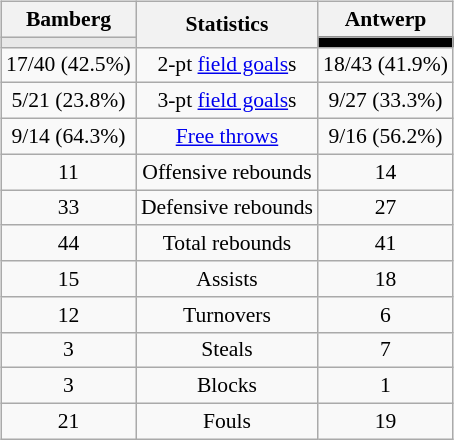<table style="width:100%;">
<tr>
<td valign=top align=right width=33%><br>













</td>
<td style="vertical-align:top; align:center; width:33%;"><br><table style="width:100%;">
<tr>
<td style="width=50%;"></td>
<td></td>
<td style="width=50%;"></td>
</tr>
</table>
<table class="wikitable" style="font-size:90%; text-align:center; margin:auto;" align=center>
<tr>
<th>Bamberg</th>
<th rowspan=2>Statistics</th>
<th>Antwerp</th>
</tr>
<tr>
<td style="background:#E8E8E8;"></td>
<td style="background:black;"></td>
</tr>
<tr>
<td>17/40 (42.5%)</td>
<td>2-pt <a href='#'>field goals</a>s</td>
<td>18/43 (41.9%)</td>
</tr>
<tr>
<td>5/21 (23.8%)</td>
<td>3-pt <a href='#'>field goals</a>s</td>
<td>9/27 (33.3%)</td>
</tr>
<tr>
<td>9/14 (64.3%)</td>
<td><a href='#'>Free throws</a></td>
<td>9/16 (56.2%)</td>
</tr>
<tr>
<td>11</td>
<td>Offensive rebounds</td>
<td>14</td>
</tr>
<tr>
<td>33</td>
<td>Defensive rebounds</td>
<td>27</td>
</tr>
<tr>
<td>44</td>
<td>Total rebounds</td>
<td>41</td>
</tr>
<tr>
<td>15</td>
<td>Assists</td>
<td>18</td>
</tr>
<tr>
<td>12</td>
<td>Turnovers</td>
<td>6</td>
</tr>
<tr>
<td>3</td>
<td>Steals</td>
<td>7</td>
</tr>
<tr>
<td>3</td>
<td>Blocks</td>
<td>1</td>
</tr>
<tr>
<td>21</td>
<td>Fouls</td>
<td>19</td>
</tr>
</table>
</td>
<td style="vertical-align:top; align:left; width:33%;"><br>













</td>
</tr>
</table>
